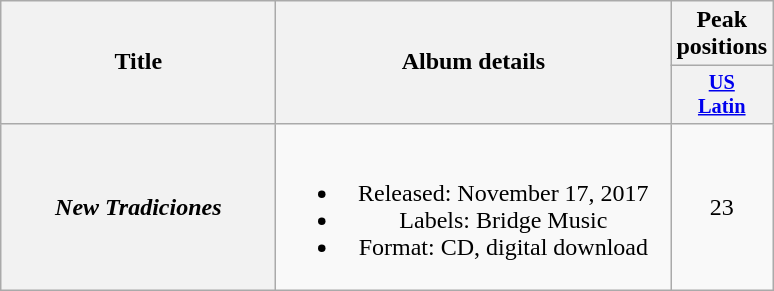<table class="wikitable plainrowheaders" style="text-align:center;">
<tr>
<th scope="col" rowspan="2" style="width:11em;">Title</th>
<th scope="col" rowspan="2" style="width:16em;">Album details</th>
<th scope="col">Peak positions</th>
</tr>
<tr>
<th scope="col" style="width:3em;font-size:85%;"><a href='#'>US<br>Latin</a><br></th>
</tr>
<tr>
<th scope="row"><em>New Tradiciones</em></th>
<td><br><ul><li>Released: November 17, 2017</li><li>Labels: Bridge Music</li><li>Format: CD, digital download</li></ul></td>
<td>23</td>
</tr>
</table>
